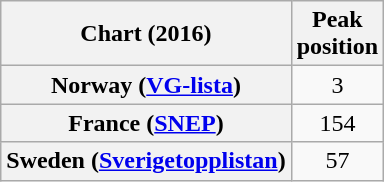<table class="wikitable plainrowheaders sortable" style="text-align:center;">
<tr>
<th>Chart (2016)</th>
<th>Peak<br>position</th>
</tr>
<tr>
<th scope="row">Norway (<a href='#'>VG-lista</a>)</th>
<td>3</td>
</tr>
<tr>
<th scope="row">France (<a href='#'>SNEP</a>)</th>
<td>154</td>
</tr>
<tr>
<th scope="row">Sweden (<a href='#'>Sverigetopplistan</a>)</th>
<td>57</td>
</tr>
</table>
